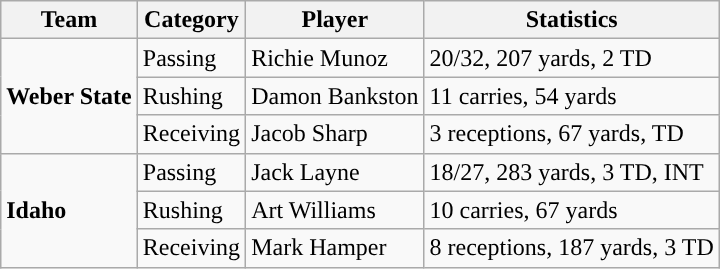<table class="wikitable" style="float: right;">
<tr>
<th>Team</th>
<th>Category</th>
<th>Player</th>
<th>Statistics</th>
</tr>
<tr>
<td rowspan=3><strong>Weber State</strong></td>
<td>Passing</td>
<td>Richie Munoz</td>
<td>20/32, 207 yards, 2 TD</td>
</tr>
<tr>
<td>Rushing</td>
<td>Damon Bankston</td>
<td>11 carries, 54 yards</td>
</tr>
<tr>
<td>Receiving</td>
<td>Jacob Sharp</td>
<td>3 receptions, 67 yards, TD</td>
</tr>
<tr>
<td rowspan=3><strong>Idaho</strong></td>
<td>Passing</td>
<td>Jack Layne</td>
<td>18/27, 283 yards, 3 TD, INT</td>
</tr>
<tr>
<td>Rushing</td>
<td>Art Williams</td>
<td>10 carries, 67 yards</td>
</tr>
<tr>
<td>Receiving</td>
<td>Mark Hamper</td>
<td>8 receptions, 187 yards, 3 TD</td>
</tr>
</table>
